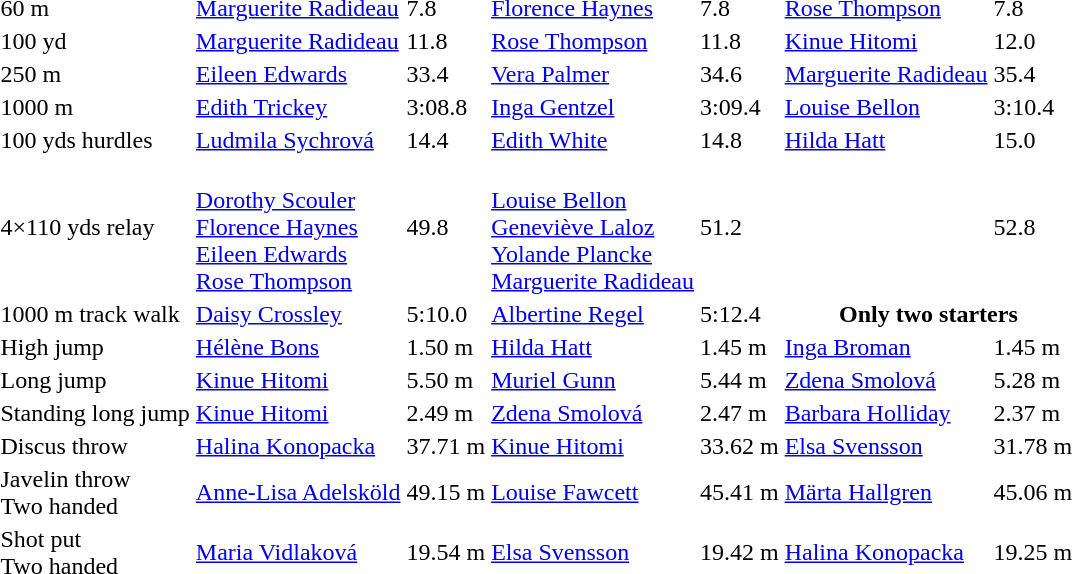<table>
<tr>
<td>60 m</td>
<td><a href='#'>Marguerite Radideau</a><br><em></em></td>
<td>7.8</td>
<td><a href='#'>Florence Haynes</a> <br><em></em></td>
<td>7.8</td>
<td><a href='#'>Rose Thompson</a><br><em></em></td>
<td>7.8</td>
</tr>
<tr>
<td>100 yd</td>
<td><a href='#'>Marguerite Radideau</a><br><em></em></td>
<td>11.8</td>
<td><a href='#'>Rose Thompson</a><br><em></em></td>
<td>11.8</td>
<td><a href='#'>Kinue Hitomi</a><br><em></em></td>
<td>12.0</td>
</tr>
<tr>
<td>250 m</td>
<td><a href='#'>Eileen Edwards</a><br><em></em></td>
<td>33.4</td>
<td><a href='#'>Vera Palmer</a><br><em></em></td>
<td>34.6</td>
<td><a href='#'>Marguerite Radideau</a><br><em></em></td>
<td>35.4</td>
</tr>
<tr>
<td>1000 m</td>
<td><a href='#'>Edith Trickey</a><br><em></em></td>
<td>3:08.8</td>
<td><a href='#'>Inga Gentzel</a><br><em></em></td>
<td>3:09.4</td>
<td><a href='#'>Louise Bellon</a><br><em></em></td>
<td>3:10.4</td>
</tr>
<tr>
<td>100 yds hurdles</td>
<td><a href='#'>Ludmila Sychrová</a><br><em></em></td>
<td>14.4</td>
<td><a href='#'>Edith White</a><br><em></em></td>
<td>14.8</td>
<td><a href='#'>Hilda Hatt</a><br><em></em></td>
<td>15.0</td>
</tr>
<tr>
<td>4×110 yds relay</td>
<td><em></em><br><a href='#'>Dorothy Scouler</a><br><a href='#'>Florence Haynes</a><br><a href='#'>Eileen Edwards</a><br><a href='#'>Rose Thompson</a></td>
<td>49.8</td>
<td><em></em><br><a href='#'>Louise Bellon</a><br><a href='#'>Geneviève Laloz</a><br><a href='#'>Yolande Plancke</a><br><a href='#'>Marguerite Radideau</a></td>
<td>51.2</td>
<td><em></em></td>
<td>52.8</td>
</tr>
<tr>
<td>1000 m track walk</td>
<td><a href='#'>Daisy Crossley</a><br><em></em></td>
<td>5:10.0</td>
<td><a href='#'>Albertine Regel</a><br><em></em></td>
<td>5:12.4</td>
<th colspan=2>Only two starters</th>
</tr>
<tr>
<td>High jump</td>
<td><a href='#'>Hélène Bons</a><br><em></em></td>
<td>1.50 m</td>
<td><a href='#'>Hilda Hatt</a><br><em></em></td>
<td>1.45 m</td>
<td><a href='#'>Inga Broman</a><br><em></em></td>
<td>1.45 m</td>
</tr>
<tr>
<td>Long jump</td>
<td><a href='#'>Kinue Hitomi</a><br><em></em></td>
<td>5.50 m</td>
<td><a href='#'>Muriel Gunn</a><br><em></em></td>
<td>5.44 m</td>
<td><a href='#'>Zdena Smolová</a><br><em></em></td>
<td>5.28 m</td>
</tr>
<tr>
<td>Standing long jump</td>
<td><a href='#'>Kinue Hitomi</a><br><em></em></td>
<td>2.49 m</td>
<td><a href='#'>Zdena Smolová</a><br><em></em></td>
<td>2.47 m</td>
<td><a href='#'>Barbara Holliday</a><br><em></em></td>
<td>2.37 m</td>
</tr>
<tr>
<td>Discus throw</td>
<td><a href='#'>Halina Konopacka</a><br><em></em></td>
<td>37.71 m</td>
<td><a href='#'>Kinue Hitomi</a><br><em></em></td>
<td>33.62 m</td>
<td><a href='#'>Elsa Svensson</a><br><em></em></td>
<td>31.78 m</td>
</tr>
<tr>
<td>Javelin throw <br> Two handed</td>
<td><a href='#'>Anne-Lisa Adelsköld</a><br><em></em></td>
<td>49.15 m</td>
<td><a href='#'>Louise Fawcett</a><br><em></em></td>
<td>45.41 m</td>
<td><a href='#'>Märta Hallgren</a><br><em></em></td>
<td>45.06 m</td>
</tr>
<tr>
<td>Shot put <br> Two handed </td>
<td><a href='#'>Maria Vidlaková</a><br><em></em></td>
<td>19.54 m</td>
<td><a href='#'>Elsa Svensson</a><br><em></em></td>
<td>19.42 m</td>
<td><a href='#'>Halina Konopacka</a><br><em></em></td>
<td>19.25 m</td>
</tr>
</table>
